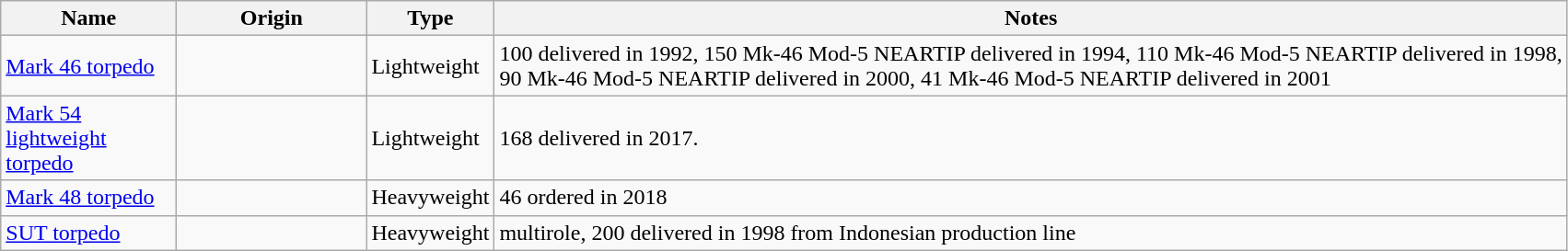<table class="wikitable">
<tr>
<th style="text-align:center; width:120px">Name</th>
<th style="text-align:center; width:130px">Origin</th>
<th style="text-align:center; width:">Type</th>
<th style="text-align:center width:">Notes<br></th>
</tr>
<tr>
<td><a href='#'>Mark 46 torpedo</a></td>
<td> </td>
<td>Lightweight </td>
<td>100 delivered in 1992, 150 Mk-46 Mod-5 NEARTIP delivered in 1994, 110 Mk-46 Mod-5 NEARTIP delivered in 1998, <br> 90 Mk-46 Mod-5 NEARTIP delivered in 2000, 41 Mk-46 Mod-5 NEARTIP delivered in 2001</td>
</tr>
<tr>
<td><a href='#'>Mark 54 lightweight torpedo</a></td>
<td> </td>
<td>Lightweight </td>
<td>168 delivered in 2017.</td>
</tr>
<tr>
<td><a href='#'>Mark 48 torpedo</a></td>
<td> </td>
<td>Heavyweight </td>
<td>46 ordered in 2018</td>
</tr>
<tr>
<td><a href='#'>SUT torpedo</a></td>
<td> </td>
<td>Heavyweight</td>
<td>multirole, 200 delivered in 1998 from Indonesian production line</td>
</tr>
</table>
